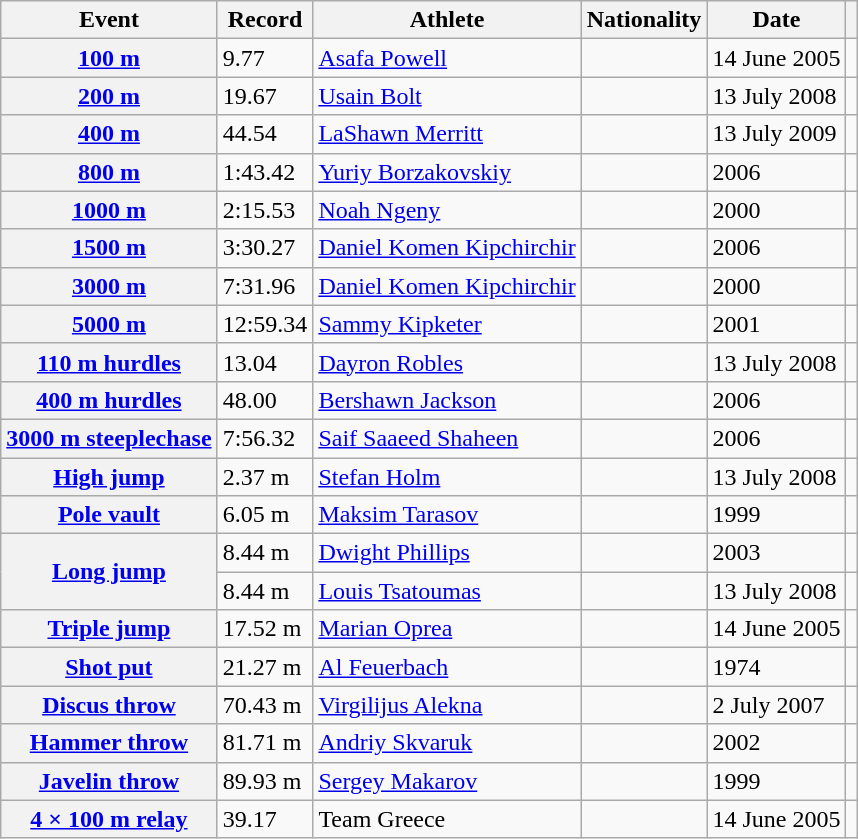<table class="wikitable plainrowheaders sticky-header">
<tr>
<th scope="col">Event</th>
<th scope="col">Record</th>
<th scope="col">Athlete</th>
<th scope="col">Nationality</th>
<th scope="col">Date</th>
<th scope="col"></th>
</tr>
<tr>
<th scope="row"><a href='#'>100 m</a></th>
<td>9.77 </td>
<td><a href='#'>Asafa Powell</a></td>
<td></td>
<td>14 June 2005</td>
<td></td>
</tr>
<tr>
<th scope="row"><a href='#'>200 m</a></th>
<td>19.67 </td>
<td><a href='#'>Usain Bolt</a></td>
<td></td>
<td>13 July 2008</td>
<td></td>
</tr>
<tr>
<th scope="row"><a href='#'>400 m</a></th>
<td>44.54</td>
<td><a href='#'>LaShawn Merritt</a></td>
<td></td>
<td>13 July 2009</td>
<td></td>
</tr>
<tr>
<th scope="row"><a href='#'>800 m</a></th>
<td>1:43.42</td>
<td><a href='#'>Yuriy Borzakovskiy</a></td>
<td></td>
<td>2006</td>
<td></td>
</tr>
<tr>
<th scope="row"><a href='#'>1000 m</a></th>
<td>2:15.53</td>
<td><a href='#'>Noah Ngeny</a></td>
<td></td>
<td>2000</td>
<td></td>
</tr>
<tr>
<th scope="row"><a href='#'>1500 m</a></th>
<td>3:30.27</td>
<td><a href='#'>Daniel Komen Kipchirchir</a></td>
<td></td>
<td>2006</td>
<td></td>
</tr>
<tr>
<th scope="row"><a href='#'>3000 m</a></th>
<td>7:31.96</td>
<td><a href='#'>Daniel Komen Kipchirchir</a></td>
<td></td>
<td>2000</td>
<td></td>
</tr>
<tr>
<th scope="row"><a href='#'>5000 m</a></th>
<td>12:59.34</td>
<td><a href='#'>Sammy Kipketer</a></td>
<td></td>
<td>2001</td>
<td></td>
</tr>
<tr>
<th scope="row"><a href='#'>110 m hurdles</a></th>
<td>13.04</td>
<td><a href='#'>Dayron Robles</a></td>
<td></td>
<td>13 July 2008</td>
<td></td>
</tr>
<tr>
<th scope="row"><a href='#'>400 m hurdles</a></th>
<td>48.00</td>
<td><a href='#'>Bershawn Jackson</a></td>
<td></td>
<td>2006</td>
<td></td>
</tr>
<tr>
<th scope="row"><a href='#'>3000 m steeplechase</a></th>
<td>7:56.32</td>
<td><a href='#'>Saif Saaeed Shaheen</a></td>
<td></td>
<td>2006</td>
<td></td>
</tr>
<tr>
<th scope="row"><a href='#'>High jump</a></th>
<td>2.37 m</td>
<td><a href='#'>Stefan Holm</a></td>
<td></td>
<td>13 July 2008</td>
<td></td>
</tr>
<tr>
<th scope="row"><a href='#'>Pole vault</a></th>
<td>6.05 m</td>
<td><a href='#'>Maksim Tarasov</a></td>
<td></td>
<td>1999</td>
<td></td>
</tr>
<tr>
<th scope="rowgroup" rowspan="2"><a href='#'>Long jump</a></th>
<td>8.44 m</td>
<td><a href='#'>Dwight Phillips</a></td>
<td></td>
<td>2003</td>
<td></td>
</tr>
<tr>
<td>8.44 m </td>
<td><a href='#'>Louis Tsatoumas</a></td>
<td></td>
<td>13 July 2008</td>
<td></td>
</tr>
<tr>
<th scope="row"><a href='#'>Triple jump</a></th>
<td>17.52 m </td>
<td><a href='#'>Marian Oprea</a></td>
<td></td>
<td>14 June 2005</td>
<td></td>
</tr>
<tr>
<th scope="row"><a href='#'>Shot put</a></th>
<td>21.27 m</td>
<td><a href='#'>Al Feuerbach</a></td>
<td></td>
<td>1974</td>
<td></td>
</tr>
<tr>
<th scope="row"><a href='#'>Discus throw</a></th>
<td>70.43 m</td>
<td><a href='#'>Virgilijus Alekna</a></td>
<td></td>
<td>2 July 2007</td>
<td></td>
</tr>
<tr>
<th scope="row"><a href='#'>Hammer throw</a></th>
<td>81.71 m</td>
<td><a href='#'>Andriy Skvaruk</a></td>
<td></td>
<td>2002</td>
<td></td>
</tr>
<tr>
<th scope="row"><a href='#'>Javelin throw</a></th>
<td>89.93 m</td>
<td><a href='#'>Sergey Makarov</a></td>
<td></td>
<td>1999</td>
<td></td>
</tr>
<tr>
<th scope="row"><a href='#'>4 × 100 m relay</a></th>
<td>39.17</td>
<td>Team Greece</td>
<td></td>
<td>14 June 2005</td>
<td></td>
</tr>
</table>
